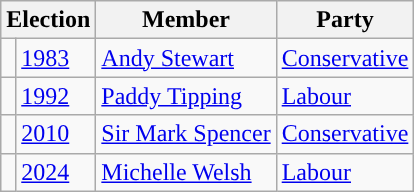<table class="wikitable">
<tr>
<th colspan="2">Election</th>
<th>Member</th>
<th>Party</th>
</tr>
<tr>
<td style="color:inherit;background-color: "></td>
<td><a href='#'>1983</a></td>
<td><a href='#'>Andy Stewart</a></td>
<td><a href='#'>Conservative</a></td>
</tr>
<tr>
<td style="color:inherit;background-color: "></td>
<td><a href='#'>1992</a></td>
<td><a href='#'>Paddy Tipping</a></td>
<td><a href='#'>Labour</a></td>
</tr>
<tr>
<td style="color:inherit;background-color: "></td>
<td><a href='#'>2010</a></td>
<td><a href='#'>Sir Mark Spencer</a></td>
<td><a href='#'>Conservative</a></td>
</tr>
<tr>
<td style="color:inherit;background-color: "></td>
<td><a href='#'>2024</a></td>
<td><a href='#'>Michelle Welsh</a></td>
<td><a href='#'>Labour</a></td>
</tr>
</table>
